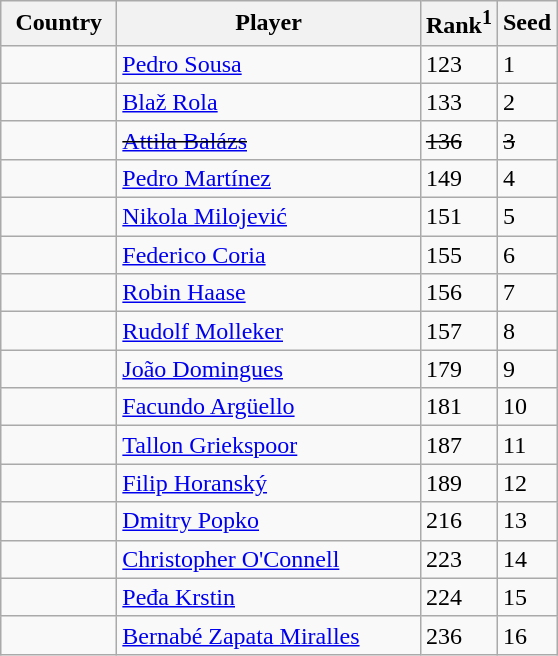<table class="sortable wikitable">
<tr>
<th width="70">Country</th>
<th width="195">Player</th>
<th>Rank<sup>1</sup></th>
<th>Seed</th>
</tr>
<tr>
<td></td>
<td><a href='#'>Pedro Sousa</a></td>
<td>123</td>
<td>1</td>
</tr>
<tr>
<td></td>
<td><a href='#'>Blaž Rola</a></td>
<td>133</td>
<td>2</td>
</tr>
<tr>
<td><s></s></td>
<td><s><a href='#'>Attila Balázs</a></s></td>
<td><s>136</s></td>
<td><s>3</s></td>
</tr>
<tr>
<td></td>
<td><a href='#'>Pedro Martínez</a></td>
<td>149</td>
<td>4</td>
</tr>
<tr>
<td></td>
<td><a href='#'>Nikola Milojević</a></td>
<td>151</td>
<td>5</td>
</tr>
<tr>
<td></td>
<td><a href='#'>Federico Coria</a></td>
<td>155</td>
<td>6</td>
</tr>
<tr>
<td></td>
<td><a href='#'>Robin Haase</a></td>
<td>156</td>
<td>7</td>
</tr>
<tr>
<td></td>
<td><a href='#'>Rudolf Molleker</a></td>
<td>157</td>
<td>8</td>
</tr>
<tr>
<td></td>
<td><a href='#'>João Domingues</a></td>
<td>179</td>
<td>9</td>
</tr>
<tr>
<td></td>
<td><a href='#'>Facundo Argüello</a></td>
<td>181</td>
<td>10</td>
</tr>
<tr>
<td></td>
<td><a href='#'>Tallon Griekspoor</a></td>
<td>187</td>
<td>11</td>
</tr>
<tr>
<td></td>
<td><a href='#'>Filip Horanský</a></td>
<td>189</td>
<td>12</td>
</tr>
<tr>
<td></td>
<td><a href='#'>Dmitry Popko</a></td>
<td>216</td>
<td>13</td>
</tr>
<tr>
<td></td>
<td><a href='#'>Christopher O'Connell</a></td>
<td>223</td>
<td>14</td>
</tr>
<tr>
<td></td>
<td><a href='#'>Peđa Krstin</a></td>
<td>224</td>
<td>15</td>
</tr>
<tr>
<td></td>
<td><a href='#'>Bernabé Zapata Miralles</a></td>
<td>236</td>
<td>16</td>
</tr>
</table>
